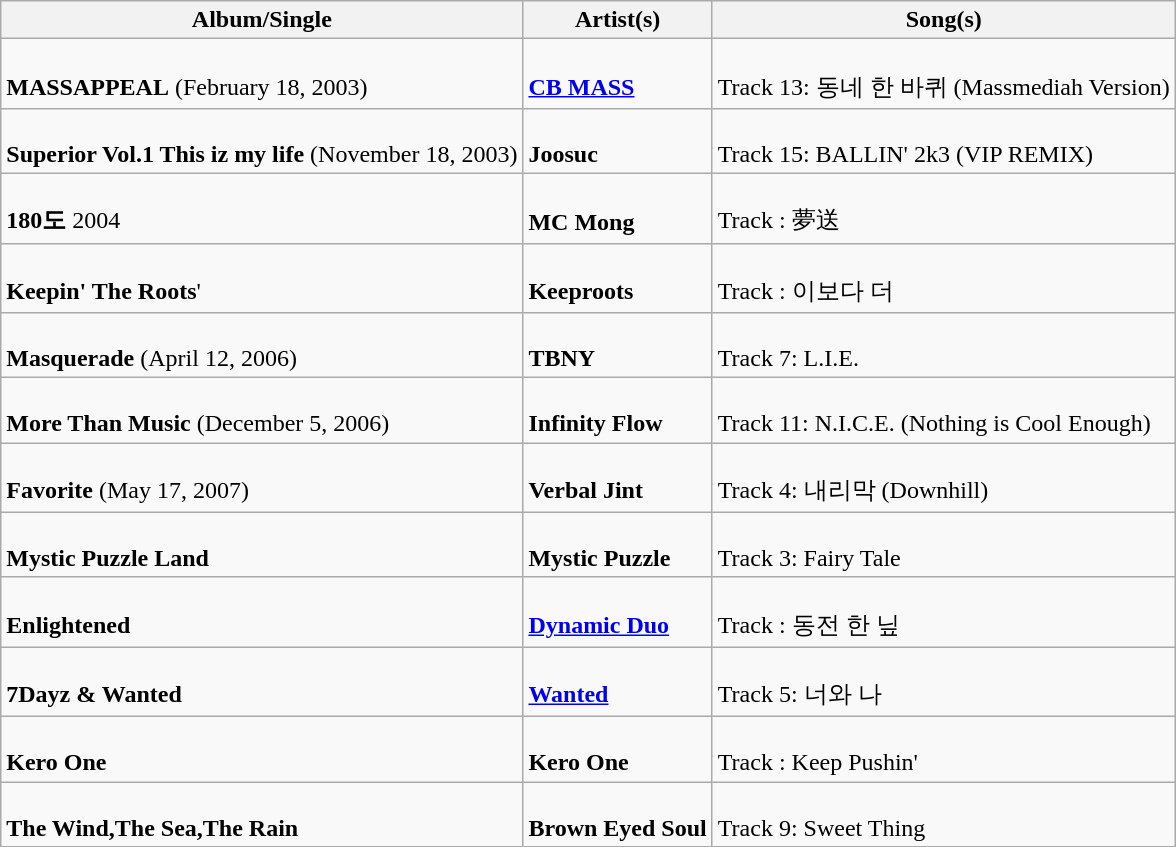<table class="wikitable">
<tr>
<th align="left">Album/Single</th>
<th align="left">Artist(s)</th>
<th align="left">Song(s)</th>
</tr>
<tr>
<td align="left"><br><strong>MASSAPPEAL</strong> (February 18, 2003)</td>
<td align="left"><br><strong><a href='#'>CB MASS</a></strong></td>
<td align="left"><br>Track 13:  동네 한 바퀴 (Massmediah Version)</td>
</tr>
<tr>
<td align="left"><br><strong>Superior Vol.1 This iz my life</strong> (November 18, 2003)</td>
<td align="left"><br><strong>Joosuc</strong></td>
<td align="left"><br>Track 15:  BALLIN' 2k3 (VIP REMIX)</td>
</tr>
<tr>
<td align="left"><br><strong>180도</strong> 2004</td>
<td align="left"><br><strong>MC Mong</strong></td>
<td align="left"><br>Track : 夢送</td>
</tr>
<tr>
<td align="left"><br><strong>Keepin' The Roots</strong>'</td>
<td align="left"><br><strong>Keeproots</strong></td>
<td align="left"><br>Track :  이보다 더</td>
</tr>
<tr>
<td align="left"><br><strong>Masquerade</strong> (April 12, 2006)</td>
<td align="left"><br><strong>TBNY</strong></td>
<td align="left"><br>Track 7: L.I.E.</td>
</tr>
<tr>
<td align="left"><br><strong>More Than Music</strong> (December 5, 2006)</td>
<td align="left"><br><strong>Infinity Flow</strong></td>
<td align="left"><br>Track 11: N.I.C.E. (Nothing is Cool Enough)</td>
</tr>
<tr>
<td align="left"><br><strong>Favorite</strong> (May 17, 2007)</td>
<td align="left"><br><strong>Verbal Jint</strong></td>
<td align="left"><br>Track 4: 내리막 (Downhill)</td>
</tr>
<tr>
<td align="left"><br><strong>Mystic Puzzle Land</strong></td>
<td align="left"><br><strong>Mystic Puzzle</strong></td>
<td align="left"><br>Track 3: Fairy Tale</td>
</tr>
<tr>
<td align="left"><br><strong>Enlightened</strong></td>
<td align="left"><br><strong><a href='#'>Dynamic Duo</a></strong></td>
<td align="left"><br>Track : 동전 한 닢</td>
</tr>
<tr>
<td align="left"><br><strong>7Dayz & Wanted</strong></td>
<td align="left"><br><strong><a href='#'>Wanted</a></strong></td>
<td align="left"><br>Track 5: 너와 나</td>
</tr>
<tr>
<td align="left"><br><strong>Kero One</strong></td>
<td align="left"><br><strong>Kero One</strong></td>
<td align="left"><br>Track :  Keep Pushin'</td>
</tr>
<tr>
<td align="left"><br><strong>The Wind,The Sea,The Rain</strong></td>
<td align="left"><br><strong>Brown Eyed Soul</strong></td>
<td align="left"><br>Track 9: Sweet Thing</td>
</tr>
</table>
